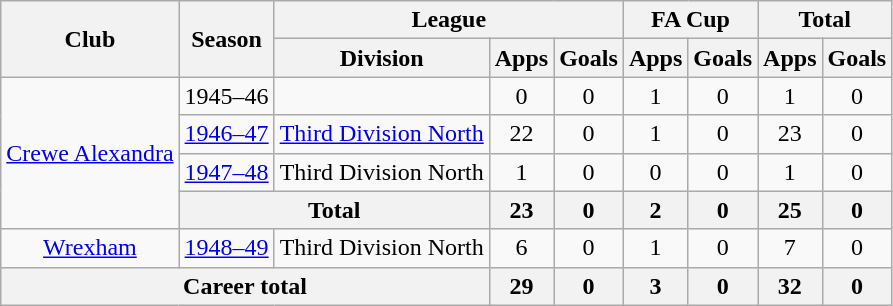<table class="wikitable" style="text-align: center;">
<tr>
<th rowspan="2">Club</th>
<th rowspan="2">Season</th>
<th colspan="3">League</th>
<th colspan="2">FA Cup</th>
<th colspan="2">Total</th>
</tr>
<tr>
<th>Division</th>
<th>Apps</th>
<th>Goals</th>
<th>Apps</th>
<th>Goals</th>
<th>Apps</th>
<th>Goals</th>
</tr>
<tr>
<td rowspan="4"><a href='#'>Crewe Alexandra</a></td>
<td>1945–46</td>
<td></td>
<td>0</td>
<td>0</td>
<td>1</td>
<td>0</td>
<td>1</td>
<td>0</td>
</tr>
<tr>
<td><a href='#'>1946–47</a></td>
<td><a href='#'>Third Division North</a></td>
<td>22</td>
<td>0</td>
<td>1</td>
<td>0</td>
<td>23</td>
<td>0</td>
</tr>
<tr>
<td><a href='#'>1947–48</a></td>
<td>Third Division North</td>
<td>1</td>
<td>0</td>
<td>0</td>
<td>0</td>
<td>1</td>
<td>0</td>
</tr>
<tr>
<th colspan="2">Total</th>
<th>23</th>
<th>0</th>
<th>2</th>
<th>0</th>
<th>25</th>
<th>0</th>
</tr>
<tr>
<td><a href='#'>Wrexham</a></td>
<td><a href='#'>1948–49</a></td>
<td>Third Division North</td>
<td>6</td>
<td>0</td>
<td>1</td>
<td>0</td>
<td>7</td>
<td>0</td>
</tr>
<tr>
<th colspan="3">Career total</th>
<th>29</th>
<th>0</th>
<th>3</th>
<th>0</th>
<th>32</th>
<th>0</th>
</tr>
</table>
